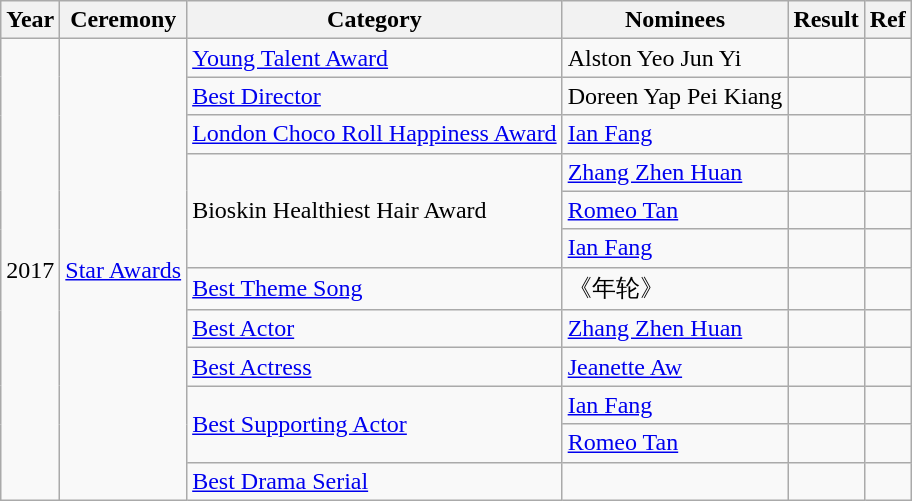<table class="wikitable sortable">
<tr>
<th>Year</th>
<th>Ceremony</th>
<th>Category</th>
<th>Nominees</th>
<th>Result</th>
<th>Ref</th>
</tr>
<tr>
<td rowspan="12">2017</td>
<td rowspan="12"><a href='#'>Star Awards</a></td>
<td><a href='#'>Young Talent Award</a></td>
<td>Alston Yeo Jun Yi</td>
<td></td>
<td></td>
</tr>
<tr>
<td><a href='#'>Best Director</a></td>
<td>Doreen Yap Pei Kiang</td>
<td></td>
<td></td>
</tr>
<tr>
<td><a href='#'>London Choco Roll Happiness Award</a></td>
<td><a href='#'>Ian Fang</a></td>
<td></td>
<td></td>
</tr>
<tr>
<td rowspan="3">Bioskin Healthiest Hair Award</td>
<td><a href='#'>Zhang Zhen Huan</a></td>
<td></td>
<td></td>
</tr>
<tr>
<td><a href='#'>Romeo Tan</a></td>
<td></td>
<td></td>
</tr>
<tr>
<td><a href='#'>Ian Fang</a></td>
<td></td>
<td></td>
</tr>
<tr>
<td><a href='#'>Best Theme Song</a></td>
<td>《年轮》</td>
<td></td>
<td></td>
</tr>
<tr>
<td><a href='#'>Best Actor</a></td>
<td><a href='#'>Zhang Zhen Huan</a></td>
<td></td>
<td></td>
</tr>
<tr>
<td><a href='#'>Best Actress</a></td>
<td><a href='#'>Jeanette Aw</a></td>
<td></td>
<td></td>
</tr>
<tr>
<td rowspan="2"><a href='#'>Best Supporting Actor</a></td>
<td><a href='#'>Ian Fang</a></td>
<td></td>
<td></td>
</tr>
<tr>
<td><a href='#'>Romeo Tan</a></td>
<td></td>
<td></td>
</tr>
<tr>
<td><a href='#'>Best Drama Serial</a></td>
<td></td>
<td></td>
<td></td>
</tr>
</table>
